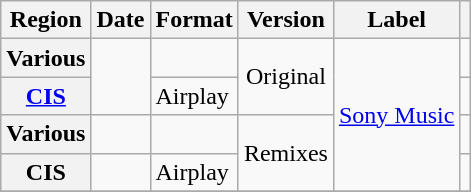<table class="wikitable plainrowheaders">
<tr>
<th scope="col">Region</th>
<th scope="col">Date</th>
<th scope="col">Format</th>
<th scope="col">Version</th>
<th scope="col">Label</th>
<th scope="col"></th>
</tr>
<tr>
<th scope="row">Various</th>
<td rowspan="2"></td>
<td></td>
<td rowspan="2" align="center">Original</td>
<td rowspan="4"><a href='#'>Sony Music</a></td>
<td align="center"></td>
</tr>
<tr>
<th scope="row"><a href='#'>CIS</a></th>
<td>Airplay</td>
<td align="center"></td>
</tr>
<tr>
<th scope="row">Various</th>
<td></td>
<td></td>
<td rowspan="2" align="center">Remixes</td>
<td align="center"></td>
</tr>
<tr>
<th scope="row">CIS</th>
<td></td>
<td>Airplay</td>
<td align="center"></td>
</tr>
<tr>
</tr>
</table>
